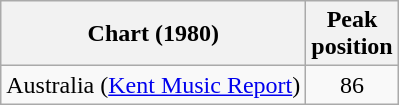<table class="wikitable">
<tr>
<th>Chart (1980)</th>
<th>Peak<br>position</th>
</tr>
<tr>
<td>Australia (<a href='#'>Kent Music Report</a>)</td>
<td style="text-align:center;">86</td>
</tr>
</table>
